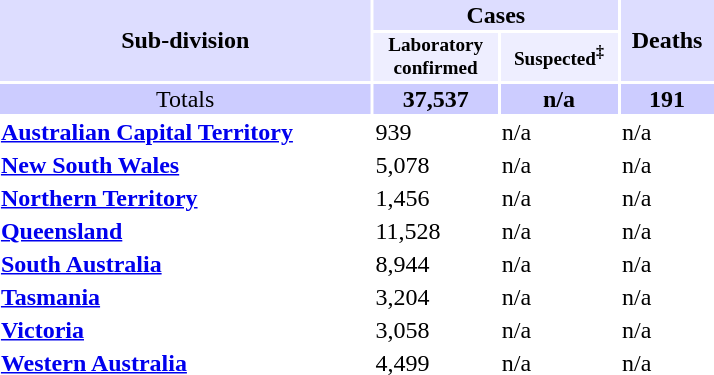<table class="toccolours" style="float:right; clear:right;margin:0.4em; width:30em;">
<tr>
<th style="background:#ddf;" rowspan="2">Sub-division</th>
<th style="background:#ddf;" colspan="2">Cases</th>
<th style="background:#ddf;" rowspan="2">Deaths</th>
</tr>
<tr style="font-size:80%">
<th style="background:#eef;">Laboratory <br>confirmed</th>
<th style="background:#eef;">Suspected<sup>‡</sup></th>
</tr>
<tr>
<td style="background:#ccf; text-align:center;">Totals</td>
<th style="background:#ccf;">37,537</th>
<th style="background:#ccf;">n/a</th>
<th style="background:#ccf;">191</th>
</tr>
<tr>
<td align=left><strong><a href='#'>Australian Capital Territory</a></strong></td>
<td>939</td>
<td>n/a</td>
<td>n/a</td>
</tr>
<tr>
<td align=left><strong><a href='#'>New South Wales</a></strong></td>
<td>5,078</td>
<td>n/a</td>
<td>n/a</td>
</tr>
<tr>
<td align=left><strong><a href='#'>Northern Territory</a></strong></td>
<td>1,456</td>
<td>n/a</td>
<td>n/a</td>
</tr>
<tr>
<td align=left><strong><a href='#'>Queensland</a></strong></td>
<td>11,528</td>
<td>n/a</td>
<td>n/a</td>
</tr>
<tr>
<td align=left><strong><a href='#'>South Australia</a></strong></td>
<td>8,944</td>
<td>n/a</td>
<td>n/a</td>
</tr>
<tr>
<td align=left><strong><a href='#'>Tasmania</a></strong></td>
<td>3,204</td>
<td>n/a</td>
<td>n/a</td>
</tr>
<tr>
<td align=left><strong><a href='#'>Victoria</a></strong></td>
<td>3,058</td>
<td>n/a</td>
<td>n/a</td>
</tr>
<tr>
<td align=left><strong><a href='#'>Western Australia</a></strong></td>
<td>4,499</td>
<td>n/a</td>
<td>n/a</td>
</tr>
</table>
